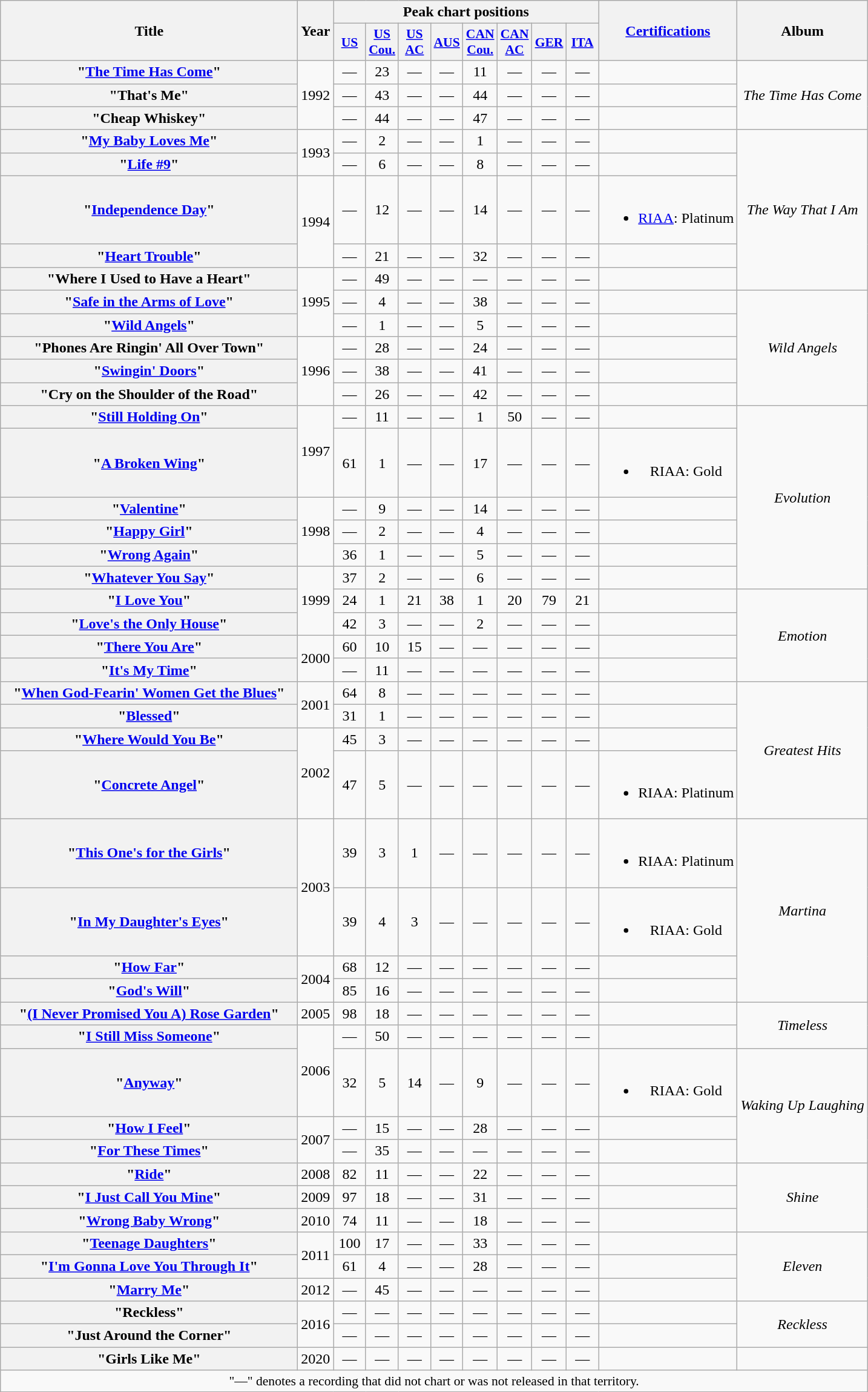<table class="wikitable plainrowheaders" style="text-align:center;">
<tr>
<th scope="col" rowspan="2" style="width:20em;">Title</th>
<th scope="col" rowspan="2">Year</th>
<th scope="col" colspan="8">Peak chart positions</th>
<th scope="col" rowspan="2"><a href='#'>Certifications</a></th>
<th scope="col" rowspan="2">Album</th>
</tr>
<tr>
<th scope="col" style="width:2em;font-size:90%;"><a href='#'>US</a><br></th>
<th scope="col" style="width:2em;font-size:90%;"><a href='#'>US<br>Cou.</a><br></th>
<th scope="col" style="width:2em;font-size:90%;"><a href='#'>US<br>AC</a><br></th>
<th scope="col" style="width:2em;font-size:90%;"><a href='#'>AUS</a><br></th>
<th scope="col" style="width:2em;font-size:90%;"><a href='#'>CAN<br>Cou.</a><br></th>
<th scope="col" style="width:2em;font-size:90%;"><a href='#'>CAN<br>AC</a><br></th>
<th scope="col" style="width:2em;font-size:90%;"><a href='#'>GER</a><br></th>
<th scope="col" style="width:2em;font-size:90%;"><a href='#'>ITA</a><br></th>
</tr>
<tr>
<th scope="row">"<a href='#'>The Time Has Come</a>"</th>
<td rowspan="3">1992</td>
<td>—</td>
<td>23</td>
<td>—</td>
<td>—</td>
<td>11</td>
<td>—</td>
<td>—</td>
<td>—</td>
<td></td>
<td rowspan="3"><em>The Time Has Come</em></td>
</tr>
<tr>
<th scope="row">"That's Me"</th>
<td>—</td>
<td>43</td>
<td>—</td>
<td>—</td>
<td>44</td>
<td>—</td>
<td>—</td>
<td>—</td>
<td></td>
</tr>
<tr>
<th scope="row">"Cheap Whiskey"</th>
<td>—</td>
<td>44</td>
<td>—</td>
<td>—</td>
<td>47</td>
<td>—</td>
<td>—</td>
<td>—</td>
<td></td>
</tr>
<tr>
<th scope="row">"<a href='#'>My Baby Loves Me</a>"</th>
<td rowspan="2">1993</td>
<td>—</td>
<td>2</td>
<td>—</td>
<td>—</td>
<td>1</td>
<td>—</td>
<td>—</td>
<td>—</td>
<td></td>
<td rowspan="5"><em>The Way That I Am</em></td>
</tr>
<tr>
<th scope="row">"<a href='#'>Life #9</a>"</th>
<td>—</td>
<td>6</td>
<td>—</td>
<td>—</td>
<td>8</td>
<td>—</td>
<td>—</td>
<td>—</td>
<td></td>
</tr>
<tr>
<th scope="row">"<a href='#'>Independence Day</a>"</th>
<td rowspan="2">1994</td>
<td>—</td>
<td>12</td>
<td>—</td>
<td>—</td>
<td>14</td>
<td>—</td>
<td>—</td>
<td>—</td>
<td><br><ul><li><a href='#'>RIAA</a>: Platinum</li></ul></td>
</tr>
<tr>
<th scope="row">"<a href='#'>Heart Trouble</a>"</th>
<td>—</td>
<td>21</td>
<td>—</td>
<td>—</td>
<td>32</td>
<td>—</td>
<td>—</td>
<td>—</td>
<td></td>
</tr>
<tr>
<th scope="row">"Where I Used to Have a Heart"</th>
<td rowspan="3">1995</td>
<td>—</td>
<td>49</td>
<td>—</td>
<td>—</td>
<td>—</td>
<td>—</td>
<td>—</td>
<td>—</td>
<td></td>
</tr>
<tr>
<th scope="row">"<a href='#'>Safe in the Arms of Love</a>"</th>
<td>—</td>
<td>4</td>
<td>—</td>
<td>—</td>
<td>38</td>
<td>—</td>
<td>—</td>
<td>—</td>
<td></td>
<td rowspan="5"><em>Wild Angels</em></td>
</tr>
<tr>
<th scope="row">"<a href='#'>Wild Angels</a>"</th>
<td>—</td>
<td>1</td>
<td>—</td>
<td>—</td>
<td>5</td>
<td>—</td>
<td>—</td>
<td>—</td>
<td></td>
</tr>
<tr>
<th scope="row">"Phones Are Ringin' All Over Town"</th>
<td rowspan="3">1996</td>
<td>—</td>
<td>28</td>
<td>—</td>
<td>—</td>
<td>24</td>
<td>—</td>
<td>—</td>
<td>—</td>
<td></td>
</tr>
<tr>
<th scope="row">"<a href='#'>Swingin' Doors</a>"</th>
<td>—</td>
<td>38</td>
<td>—</td>
<td>—</td>
<td>41</td>
<td>—</td>
<td>—</td>
<td>—</td>
<td></td>
</tr>
<tr>
<th scope="row">"Cry on the Shoulder of the Road"</th>
<td>—</td>
<td>26</td>
<td>—</td>
<td>—</td>
<td>42</td>
<td>—</td>
<td>—</td>
<td>—</td>
<td></td>
</tr>
<tr>
<th scope="row">"<a href='#'>Still Holding On</a>" </th>
<td rowspan="2">1997</td>
<td>—</td>
<td>11</td>
<td>—</td>
<td>—</td>
<td>1</td>
<td>50</td>
<td>—</td>
<td>—</td>
<td></td>
<td rowspan="6"><em>Evolution</em></td>
</tr>
<tr>
<th scope="row">"<a href='#'>A Broken Wing</a>"</th>
<td>61</td>
<td>1</td>
<td>—</td>
<td>—</td>
<td>17</td>
<td>—</td>
<td>—</td>
<td>—</td>
<td><br><ul><li>RIAA: Gold</li></ul></td>
</tr>
<tr>
<th scope="row">"<a href='#'>Valentine</a>" </th>
<td rowspan="3">1998</td>
<td>—</td>
<td>9</td>
<td>—</td>
<td>—</td>
<td>14</td>
<td>—</td>
<td>—</td>
<td>—</td>
<td></td>
</tr>
<tr>
<th scope="row">"<a href='#'>Happy Girl</a>"</th>
<td>—</td>
<td>2</td>
<td>—</td>
<td>—</td>
<td>4</td>
<td>—</td>
<td>—</td>
<td>—</td>
<td></td>
</tr>
<tr>
<th scope="row">"<a href='#'>Wrong Again</a>"</th>
<td>36</td>
<td>1</td>
<td>—</td>
<td>—</td>
<td>5</td>
<td>—</td>
<td>—</td>
<td>—</td>
<td></td>
</tr>
<tr>
<th scope="row">"<a href='#'>Whatever You Say</a>"</th>
<td rowspan="3">1999</td>
<td>37</td>
<td>2</td>
<td>—</td>
<td>—</td>
<td>6</td>
<td>—</td>
<td>—</td>
<td>—</td>
<td></td>
</tr>
<tr>
<th scope="row">"<a href='#'>I Love You</a>"</th>
<td>24</td>
<td>1</td>
<td>21</td>
<td>38</td>
<td>1</td>
<td>20</td>
<td>79</td>
<td>21</td>
<td></td>
<td rowspan="4"><em>Emotion</em></td>
</tr>
<tr>
<th scope="row">"<a href='#'>Love's the Only House</a>"</th>
<td>42</td>
<td>3</td>
<td>—</td>
<td>—</td>
<td>2</td>
<td>—</td>
<td>—</td>
<td>—</td>
<td></td>
</tr>
<tr>
<th scope="row">"<a href='#'>There You Are</a>"</th>
<td rowspan="2">2000</td>
<td>60</td>
<td>10</td>
<td>15</td>
<td>—</td>
<td>—</td>
<td>—</td>
<td>—</td>
<td>—</td>
<td></td>
</tr>
<tr>
<th scope="row">"<a href='#'>It's My Time</a>"</th>
<td>—</td>
<td>11</td>
<td>—</td>
<td>—</td>
<td>—</td>
<td>—</td>
<td>—</td>
<td>—</td>
<td></td>
</tr>
<tr>
<th scope="row">"<a href='#'>When God-Fearin' Women Get the Blues</a>"</th>
<td rowspan="2">2001</td>
<td>64</td>
<td>8</td>
<td>—</td>
<td>—</td>
<td>—</td>
<td>—</td>
<td>—</td>
<td>—</td>
<td></td>
<td rowspan="4"><em>Greatest Hits</em></td>
</tr>
<tr>
<th scope="row">"<a href='#'>Blessed</a>"</th>
<td>31</td>
<td>1</td>
<td>—</td>
<td>—</td>
<td>—</td>
<td>—</td>
<td>—</td>
<td>—</td>
<td></td>
</tr>
<tr>
<th scope="row">"<a href='#'>Where Would You Be</a>"</th>
<td rowspan="2">2002</td>
<td>45</td>
<td>3</td>
<td>—</td>
<td>—</td>
<td>—</td>
<td>—</td>
<td>—</td>
<td>—</td>
<td></td>
</tr>
<tr>
<th scope="row">"<a href='#'>Concrete Angel</a>"</th>
<td>47</td>
<td>5</td>
<td>—</td>
<td>—</td>
<td>—</td>
<td>—</td>
<td>—</td>
<td>—</td>
<td><br><ul><li>RIAA: Platinum</li></ul></td>
</tr>
<tr>
<th scope="row">"<a href='#'>This One's for the Girls</a>"</th>
<td rowspan="2">2003</td>
<td>39</td>
<td>3</td>
<td>1</td>
<td>—</td>
<td>—</td>
<td>—</td>
<td>—</td>
<td>—</td>
<td><br><ul><li>RIAA: Platinum</li></ul></td>
<td rowspan="4"><em>Martina</em></td>
</tr>
<tr>
<th scope="row">"<a href='#'>In My Daughter's Eyes</a>"</th>
<td>39</td>
<td>4</td>
<td>3</td>
<td>—</td>
<td>—</td>
<td>—</td>
<td>—</td>
<td>—</td>
<td><br><ul><li>RIAA: Gold</li></ul></td>
</tr>
<tr>
<th scope="row">"<a href='#'>How Far</a>"</th>
<td rowspan="2">2004</td>
<td>68</td>
<td>12</td>
<td>—</td>
<td>—</td>
<td>—</td>
<td>—</td>
<td>—</td>
<td>—</td>
<td></td>
</tr>
<tr>
<th scope="row">"<a href='#'>God's Will</a>"</th>
<td>85</td>
<td>16</td>
<td>—</td>
<td>—</td>
<td>—</td>
<td>—</td>
<td>—</td>
<td>—</td>
<td></td>
</tr>
<tr>
<th scope="row">"<a href='#'>(I Never Promised You A) Rose Garden</a>"</th>
<td>2005</td>
<td>98</td>
<td>18</td>
<td>—</td>
<td>—</td>
<td>—</td>
<td>—</td>
<td>—</td>
<td>—</td>
<td></td>
<td rowspan="2"><em>Timeless</em></td>
</tr>
<tr>
<th scope="row">"<a href='#'>I Still Miss Someone</a>" </th>
<td rowspan="2">2006</td>
<td>—</td>
<td>50</td>
<td>—</td>
<td>—</td>
<td>—</td>
<td>—</td>
<td>—</td>
<td>—</td>
<td></td>
</tr>
<tr>
<th scope="row">"<a href='#'>Anyway</a>"</th>
<td>32</td>
<td>5</td>
<td>14</td>
<td>—</td>
<td>9</td>
<td>—</td>
<td>—</td>
<td>—</td>
<td><br><ul><li>RIAA: Gold</li></ul></td>
<td rowspan="3"><em>Waking Up Laughing</em></td>
</tr>
<tr>
<th scope="row">"<a href='#'>How I Feel</a>"</th>
<td rowspan="2">2007</td>
<td>—</td>
<td>15</td>
<td>—</td>
<td>—</td>
<td>28</td>
<td>—</td>
<td>—</td>
<td>—</td>
<td></td>
</tr>
<tr>
<th scope="row">"<a href='#'>For These Times</a>"</th>
<td>—</td>
<td>35</td>
<td>—</td>
<td>—</td>
<td>—</td>
<td>—</td>
<td>—</td>
<td>—</td>
<td></td>
</tr>
<tr>
<th scope="row">"<a href='#'>Ride</a>"</th>
<td>2008</td>
<td>82</td>
<td>11</td>
<td>—</td>
<td>—</td>
<td>22</td>
<td>—</td>
<td>—</td>
<td>—</td>
<td></td>
<td rowspan="3"><em>Shine</em></td>
</tr>
<tr>
<th scope="row">"<a href='#'>I Just Call You Mine</a>"</th>
<td>2009</td>
<td>97</td>
<td>18</td>
<td>—</td>
<td>—</td>
<td>31</td>
<td>—</td>
<td>—</td>
<td>—</td>
<td></td>
</tr>
<tr>
<th scope="row">"<a href='#'>Wrong Baby Wrong</a>"</th>
<td>2010</td>
<td>74</td>
<td>11</td>
<td>—</td>
<td>—</td>
<td>18</td>
<td>—</td>
<td>—</td>
<td>—</td>
<td></td>
</tr>
<tr>
<th scope="row">"<a href='#'>Teenage Daughters</a>"</th>
<td rowspan="2">2011</td>
<td>100</td>
<td>17</td>
<td>—</td>
<td>—</td>
<td>33</td>
<td>—</td>
<td>—</td>
<td>—</td>
<td></td>
<td rowspan="3"><em>Eleven</em></td>
</tr>
<tr>
<th scope="row">"<a href='#'>I'm Gonna Love You Through It</a>"</th>
<td>61</td>
<td>4</td>
<td>—</td>
<td>—</td>
<td>28</td>
<td>—</td>
<td>—</td>
<td>—</td>
<td></td>
</tr>
<tr>
<th scope="row">"<a href='#'>Marry Me</a>" </th>
<td>2012</td>
<td>—</td>
<td>45</td>
<td>—</td>
<td>—</td>
<td>—</td>
<td>—</td>
<td>—</td>
<td>—</td>
<td></td>
</tr>
<tr>
<th scope="row">"Reckless"</th>
<td rowspan="2">2016</td>
<td>—</td>
<td>—</td>
<td>—</td>
<td>—</td>
<td>—</td>
<td>—</td>
<td>—</td>
<td>—</td>
<td></td>
<td rowspan="2"><em>Reckless</em></td>
</tr>
<tr>
<th scope="row">"Just Around the Corner"</th>
<td>—</td>
<td>—</td>
<td>—</td>
<td>—</td>
<td>—</td>
<td>—</td>
<td>—</td>
<td>—</td>
<td></td>
</tr>
<tr>
<th scope="row">"Girls Like Me"</th>
<td>2020</td>
<td>—</td>
<td>—</td>
<td>—</td>
<td>—</td>
<td>—</td>
<td>—</td>
<td>—</td>
<td>—</td>
<td></td>
<td></td>
</tr>
<tr>
<td colspan="12" style="font-size:90%">"—" denotes a recording that did not chart or was not released in that territory.</td>
</tr>
</table>
